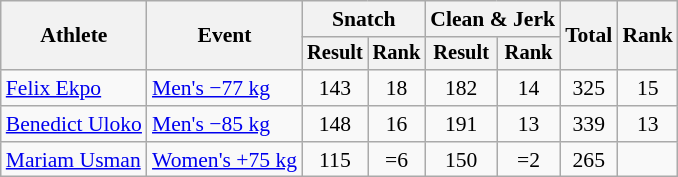<table class="wikitable" style="font-size:90%">
<tr>
<th rowspan="2">Athlete</th>
<th rowspan="2">Event</th>
<th colspan="2">Snatch</th>
<th colspan="2">Clean & Jerk</th>
<th rowspan="2">Total</th>
<th rowspan="2">Rank</th>
</tr>
<tr style="font-size:95%">
<th>Result</th>
<th>Rank</th>
<th>Result</th>
<th>Rank</th>
</tr>
<tr align=center>
<td align=left><a href='#'>Felix Ekpo</a></td>
<td align=left><a href='#'>Men's −77 kg</a></td>
<td>143</td>
<td>18</td>
<td>182</td>
<td>14</td>
<td>325</td>
<td>15</td>
</tr>
<tr align=center>
<td align=left><a href='#'>Benedict Uloko</a></td>
<td align=left><a href='#'>Men's −85 kg</a></td>
<td>148</td>
<td>16</td>
<td>191</td>
<td>13</td>
<td>339</td>
<td>13</td>
</tr>
<tr align=center>
<td align=left><a href='#'>Mariam Usman</a></td>
<td align=left><a href='#'>Women's +75 kg</a></td>
<td>115</td>
<td>=6</td>
<td>150</td>
<td>=2</td>
<td>265</td>
<td></td>
</tr>
</table>
